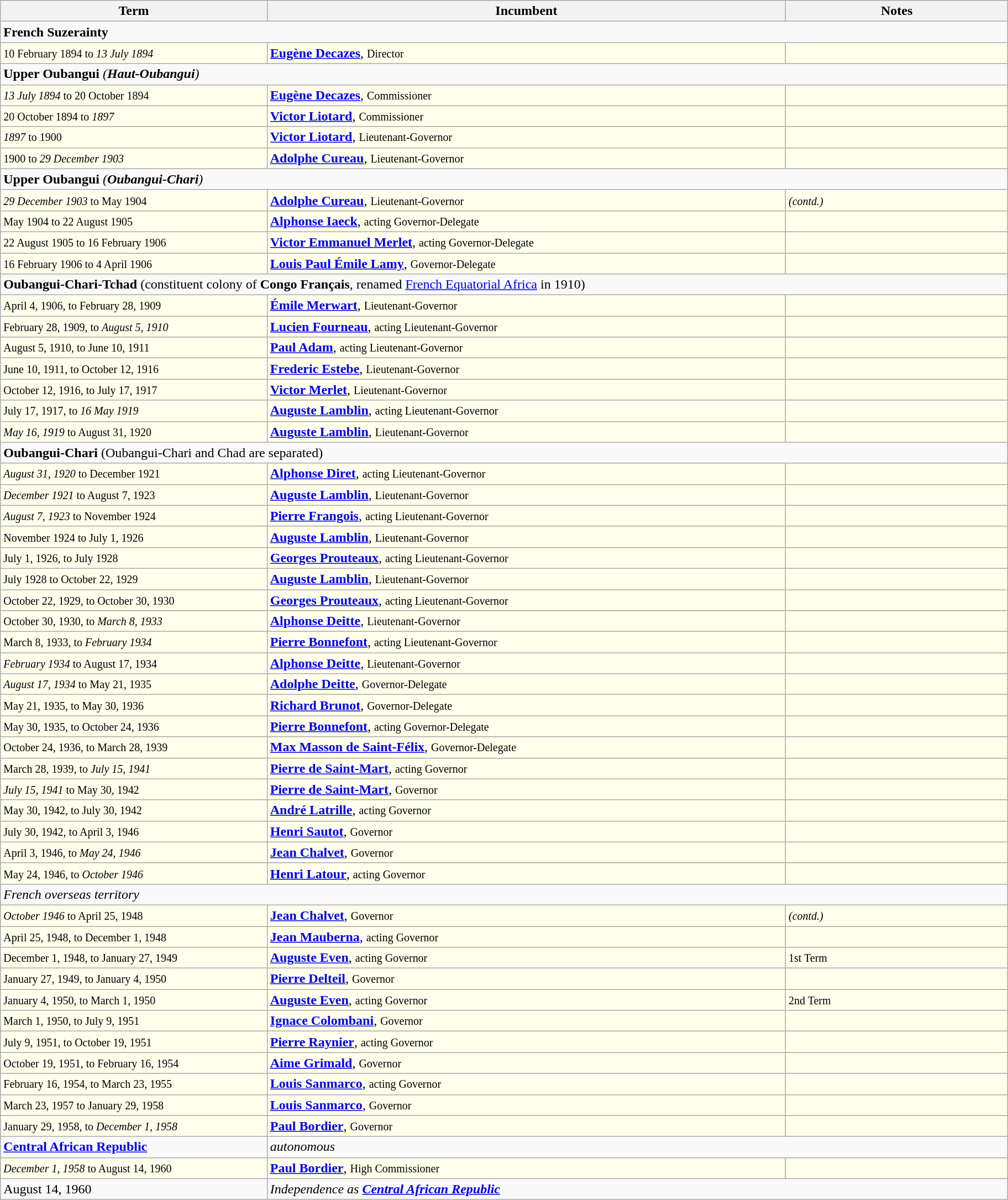<table class="wikitable">
<tr align=left>
<th width="18%">Term</th>
<th width="35%">Incumbent</th>
<th width="15%">Notes</th>
</tr>
<tr valign=top>
<td colspan="3"><strong>French Suzerainty</strong></td>
</tr>
<tr valign=top bgcolor="#ffffec">
<td><small>10 February 1894 to <em>13 July 1894</em></small></td>
<td><strong><a href='#'>Eugène Decazes</a></strong>, <small>Director</small></td>
<td> </td>
</tr>
<tr>
<td colspan="3"><strong>Upper Oubangui</strong> <em>(<strong>Haut-Oubangui</strong>)</em></td>
</tr>
<tr valign=top bgcolor="#ffffec">
<td><small><em>13 July 1894</em> to 20 October 1894</small></td>
<td><strong><a href='#'>Eugène Decazes</a></strong>, <small>Commissioner</small></td>
<td> </td>
</tr>
<tr valign=top bgcolor="#ffffec">
<td><small>20 October 1894 to <em>1897</em></small></td>
<td><strong><a href='#'>Victor Liotard</a></strong>, <small>Commissioner</small></td>
<td> </td>
</tr>
<tr valign=top bgcolor="#ffffec">
<td><small><em>1897</em> to 1900</small></td>
<td><strong><a href='#'>Victor Liotard</a></strong>, <small>Lieutenant-Governor</small></td>
<td> </td>
</tr>
<tr valign=top bgcolor="#ffffec">
<td><small>1900 to <em>29 December 1903</em></small></td>
<td><strong><a href='#'>Adolphe Cureau</a></strong>, <small>Lieutenant-Governor</small></td>
<td> </td>
</tr>
<tr>
<td colspan="3"><strong>Upper Oubangui</strong> <em>(<strong>Oubangui-Chari</strong>)</em></td>
</tr>
<tr valign=top bgcolor="#ffffec">
<td><small><em>29 December 1903</em> to May 1904</small></td>
<td><strong><a href='#'>Adolphe Cureau</a></strong>, <small>Lieutenant-Governor</small></td>
<td valign=top><small><em>(contd.)</em></small></td>
</tr>
<tr valign=top bgcolor="#ffffec">
<td><small>May 1904 to 22 August 1905</small></td>
<td><strong><a href='#'>Alphonse Iaeck</a></strong>, <small>acting Governor-Delegate</small></td>
<td> </td>
</tr>
<tr valign=top bgcolor="#ffffec">
<td><small>22 August 1905 to 16 February 1906</small></td>
<td><strong><a href='#'>Victor Emmanuel Merlet</a></strong>, <small>acting Governor-Delegate</small></td>
<td> </td>
</tr>
<tr valign=top bgcolor="#ffffec">
<td><small>16 February 1906 to 4 April 1906</small></td>
<td><strong><a href='#'>Louis Paul Émile Lamy</a></strong>, <small>Governor-Delegate</small></td>
<td> </td>
</tr>
<tr>
<td colspan="3"><strong>Oubangui-Chari-Tchad</strong> (constituent colony of <strong>Congo Français</strong>, renamed <a href='#'>French Equatorial Africa</a> in 1910)</td>
</tr>
<tr valign=top bgcolor="#ffffec">
<td><small>April 4, 1906, to February 28, 1909</small></td>
<td><strong><a href='#'>Émile Merwart</a></strong>, <small>Lieutenant-Governor</small></td>
<td> </td>
</tr>
<tr valign=top bgcolor="#ffffec">
<td><small>February 28, 1909, to <em>August 5, 1910</em></small></td>
<td><strong><a href='#'>Lucien Fourneau</a></strong>, <small>acting Lieutenant-Governor</small></td>
<td> </td>
</tr>
<tr valign=top bgcolor="#ffffec">
<td><small>August 5, 1910, to June 10, 1911</small></td>
<td><strong><a href='#'>Paul Adam</a></strong>, <small>acting Lieutenant-Governor</small></td>
<td> </td>
</tr>
<tr valign=top bgcolor="#ffffec">
<td><small>June 10, 1911, to October 12, 1916</small></td>
<td><strong><a href='#'>Frederic Estebe</a></strong>, <small>Lieutenant-Governor</small></td>
<td> </td>
</tr>
<tr valign=top bgcolor="#ffffec">
<td><small>October 12, 1916, to July 17, 1917</small></td>
<td><strong><a href='#'>Victor Merlet</a></strong>, <small>Lieutenant-Governor</small></td>
<td> </td>
</tr>
<tr valign=top bgcolor="#ffffec">
<td><small>July 17, 1917, to <em>16 May 1919</em></small></td>
<td><strong><a href='#'>Auguste Lamblin</a></strong>, <small>acting Lieutenant-Governor</small></td>
<td> </td>
</tr>
<tr valign=top bgcolor="#ffffec">
<td><small><em>May 16, 1919</em> to August 31, 1920</small></td>
<td><strong><a href='#'>Auguste Lamblin</a></strong>, <small>Lieutenant-Governor</small></td>
<td> </td>
</tr>
<tr>
<td colspan="3"><strong>Oubangui-Chari</strong> (Oubangui-Chari and Chad are separated)</td>
</tr>
<tr valign=top bgcolor="#ffffec">
<td><small><em>August 31, 1920</em> to December 1921</small></td>
<td><strong><a href='#'>Alphonse Diret</a></strong>, <small>acting Lieutenant-Governor</small></td>
<td> </td>
</tr>
<tr valign=top bgcolor="#ffffec">
<td><small><em>December 1921</em> to August 7, 1923</small></td>
<td><strong><a href='#'>Auguste Lamblin</a></strong>, <small>Lieutenant-Governor</small></td>
<td> </td>
</tr>
<tr valign=top bgcolor="#ffffec">
<td><small><em>August 7, 1923</em> to November 1924</small></td>
<td><strong><a href='#'>Pierre Frangois</a></strong>, <small>acting Lieutenant-Governor</small></td>
<td> </td>
</tr>
<tr valign=top bgcolor="#ffffec">
<td><small>November 1924 to July 1, 1926</small></td>
<td><strong><a href='#'>Auguste Lamblin</a></strong>, <small>Lieutenant-Governor</small></td>
<td> </td>
</tr>
<tr valign=top bgcolor="#ffffec">
<td><small>July 1, 1926, to July 1928</small></td>
<td><strong><a href='#'>Georges Prouteaux</a></strong>, <small>acting Lieutenant-Governor</small></td>
<td> </td>
</tr>
<tr valign=top bgcolor="#ffffec">
<td><small>July 1928 to October 22, 1929</small></td>
<td><strong><a href='#'>Auguste Lamblin</a></strong>, <small>Lieutenant-Governor</small></td>
<td> </td>
</tr>
<tr valign=top bgcolor="#ffffec">
<td><small>October 22, 1929, to October 30, 1930</small></td>
<td><strong><a href='#'>Georges Prouteaux</a></strong>, <small>acting Lieutenant-Governor</small></td>
<td> </td>
</tr>
<tr valign=top bgcolor="#ffffec">
<td><small>October 30, 1930, to <em>March 8, 1933</em></small></td>
<td><strong><a href='#'>Alphonse Deitte</a></strong>, <small>Lieutenant-Governor</small></td>
<td> </td>
</tr>
<tr valign=top bgcolor="#ffffec">
<td><small>March 8, 1933, to <em>February 1934</em></small></td>
<td><strong><a href='#'>Pierre Bonnefont</a></strong>, <small>acting Lieutenant-Governor</small></td>
<td> </td>
</tr>
<tr valign=top bgcolor="#ffffec">
<td><small><em>February 1934</em> to August 17, 1934</small></td>
<td><strong><a href='#'>Alphonse Deitte</a></strong>, <small>Lieutenant-Governor</small></td>
<td> </td>
</tr>
<tr valign=top bgcolor="#ffffec">
<td><small><em>August 17, 1934</em> to May 21, 1935</small></td>
<td><strong><a href='#'>Adolphe Deitte</a></strong>, <small>Governor-Delegate</small></td>
<td> </td>
</tr>
<tr valign=top bgcolor="#ffffec">
<td><small>May 21, 1935, to May 30, 1936</small></td>
<td><strong><a href='#'>Richard Brunot</a></strong>, <small>Governor-Delegate</small></td>
<td> </td>
</tr>
<tr valign=top bgcolor="#ffffec">
<td><small>May 30, 1935, to October 24, 1936</small></td>
<td><strong><a href='#'>Pierre Bonnefont</a></strong>, <small>acting Governor-Delegate</small></td>
<td> </td>
</tr>
<tr valign=top bgcolor="#ffffec">
<td><small>October 24, 1936, to March 28, 1939</small></td>
<td><strong><a href='#'>Max Masson de Saint-Félix</a></strong>, <small>Governor-Delegate</small></td>
<td> </td>
</tr>
<tr valign=top bgcolor="#ffffec">
<td><small>March 28, 1939, to <em>July 15, 1941</em></small></td>
<td><strong><a href='#'>Pierre de Saint-Mart</a></strong>, <small>acting Governor</small></td>
<td> </td>
</tr>
<tr valign=top bgcolor="#ffffec">
<td><small><em>July 15, 1941</em> to May 30, 1942</small></td>
<td><strong><a href='#'>Pierre de Saint-Mart</a></strong>, <small>Governor</small></td>
<td> </td>
</tr>
<tr valign=top bgcolor="#ffffec">
<td><small>May 30, 1942, to July 30, 1942</small></td>
<td><strong><a href='#'>André Latrille</a></strong>, <small>acting Governor</small></td>
<td> </td>
</tr>
<tr valign=top bgcolor="#ffffec">
<td><small>July 30, 1942, to April 3, 1946</small></td>
<td><strong><a href='#'>Henri Sautot</a></strong>, <small>Governor</small></td>
<td> </td>
</tr>
<tr valign=top bgcolor="#ffffec">
<td><small>April 3, 1946, to <em>May 24, 1946</em></small></td>
<td><strong><a href='#'>Jean Chalvet</a></strong>, <small>Governor</small></td>
<td> </td>
</tr>
<tr valign=top bgcolor="#ffffec">
<td><small>May 24, 1946, to <em>October 1946</em></small></td>
<td><strong><a href='#'>Henri Latour</a></strong>, <small>acting Governor</small></td>
<td> </td>
</tr>
<tr>
<td colspan="3"><em>French overseas territory</em></td>
</tr>
<tr valign=top bgcolor="#ffffec">
<td><small><em>October 1946</em> to April 25, 1948</small></td>
<td><strong><a href='#'>Jean Chalvet</a></strong>, <small>Governor</small></td>
<td valign=top><small><em>(contd.)</em></small></td>
</tr>
<tr valign=top bgcolor="#ffffec">
<td><small>April 25, 1948, to December 1, 1948</small></td>
<td><strong><a href='#'>Jean Mauberna</a></strong>, <small>acting Governor</small></td>
<td> </td>
</tr>
<tr valign=top bgcolor="#ffffec">
<td><small>December 1, 1948, to January 27, 1949</small></td>
<td><strong><a href='#'>Auguste Even</a></strong>, <small>acting Governor</small></td>
<td valign=top><small>1st Term</small></td>
</tr>
<tr valign=top bgcolor="#ffffec">
<td><small>January 27, 1949, to January 4, 1950</small></td>
<td><strong><a href='#'>Pierre Delteil</a></strong>, <small>Governor</small></td>
<td> </td>
</tr>
<tr valign=top bgcolor="#ffffec">
<td><small>January 4, 1950, to March 1, 1950</small></td>
<td><strong><a href='#'>Auguste Even</a></strong>, <small>acting Governor</small></td>
<td valign=top><small>2nd Term</small></td>
</tr>
<tr valign=top bgcolor="#ffffec">
<td><small>March 1, 1950, to July 9, 1951</small></td>
<td><strong><a href='#'>Ignace Colombani</a></strong>, <small>Governor</small></td>
<td> </td>
</tr>
<tr valign=top bgcolor="#ffffec">
<td><small>July 9, 1951, to October 19, 1951</small></td>
<td><strong><a href='#'>Pierre Raynier</a></strong>, <small>acting Governor</small></td>
<td> </td>
</tr>
<tr valign=top bgcolor="#ffffec">
<td><small>October 19, 1951, to February 16, 1954</small></td>
<td><strong><a href='#'>Aime Grimald</a></strong>, <small>Governor</small></td>
<td> </td>
</tr>
<tr valign=top bgcolor="#ffffec">
<td><small>February 16, 1954, to March 23, 1955</small></td>
<td><strong><a href='#'>Louis Sanmarco</a></strong>, <small>acting Governor</small></td>
<td> </td>
</tr>
<tr valign=top bgcolor="#ffffec">
<td><small>March 23, 1957 to January 29, 1958</small></td>
<td><strong><a href='#'>Louis Sanmarco</a></strong>, <small>Governor</small></td>
<td> </td>
</tr>
<tr valign=top bgcolor="#ffffec">
<td><small>January 29, 1958, to <em>December 1, 1958</em></small></td>
<td><strong><a href='#'>Paul Bordier</a></strong>, <small>Governor</small></td>
<td> </td>
</tr>
<tr valign=top>
<td><strong><a href='#'>Central African Republic</a></strong></td>
<td colspan="2"><em>autonomous</em></td>
</tr>
<tr valign=top bgcolor="#ffffec">
<td><small><em>December 1, 1958</em> to August 14, 1960</small></td>
<td><strong><a href='#'>Paul Bordier</a></strong>, <small>High Commissioner</small></td>
<td valign=top></td>
</tr>
<tr valign=top>
<td>August 14, 1960</td>
<td colspan="2"><em>Independence as <strong><a href='#'>Central African Republic</a><strong><em></td>
</tr>
</table>
